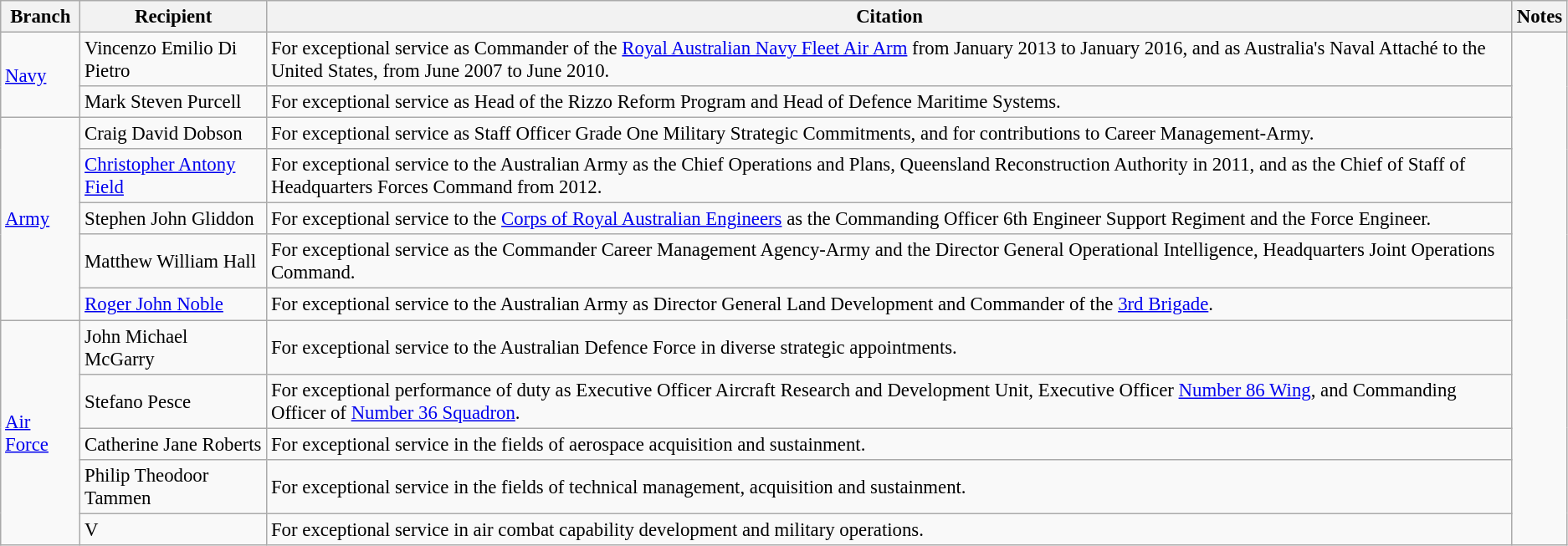<table class="wikitable" style="font-size:95%;">
<tr>
<th>Branch</th>
<th>Recipient</th>
<th>Citation</th>
<th>Notes</th>
</tr>
<tr>
<td rowspan=2><a href='#'>Navy</a></td>
<td> Vincenzo Emilio Di Pietro </td>
<td>For exceptional service as Commander of the <a href='#'>Royal Australian Navy Fleet Air Arm</a> from January 2013 to January 2016, and as Australia's Naval Attaché to the United States, from June 2007 to June 2010.</td>
<td rowspan=12></td>
</tr>
<tr>
<td> Mark Steven Purcell </td>
<td>For exceptional service as Head of the Rizzo Reform Program and Head of Defence Maritime Systems.</td>
</tr>
<tr>
<td rowspan=5><a href='#'>Army</a></td>
<td> Craig David Dobson </td>
<td>For exceptional service as Staff Officer Grade One Military Strategic Commitments, and for contributions to Career Management-Army.</td>
</tr>
<tr>
<td> <a href='#'>Christopher Antony Field</a> </td>
<td>For exceptional service to the Australian Army as the Chief Operations and Plans, Queensland Reconstruction Authority in 2011, and as the Chief of Staff of Headquarters Forces Command from 2012.</td>
</tr>
<tr>
<td> Stephen John Gliddon</td>
<td>For exceptional service to the <a href='#'>Corps of Royal Australian Engineers</a> as the Commanding Officer 6th Engineer Support Regiment and the Force Engineer.</td>
</tr>
<tr>
<td> Matthew William Hall </td>
<td>For exceptional service as the Commander Career Management Agency-Army and the Director General Operational Intelligence, Headquarters Joint Operations Command.</td>
</tr>
<tr>
<td> <a href='#'>Roger John Noble</a> </td>
<td>For exceptional service to the Australian Army as Director General Land Development and Commander of the <a href='#'>3rd Brigade</a>.</td>
</tr>
<tr>
<td rowspan=5><a href='#'>Air Force</a></td>
<td> John Michael McGarry </td>
<td>For exceptional service to the Australian Defence Force in diverse strategic appointments.</td>
</tr>
<tr>
<td> Stefano Pesce</td>
<td>For exceptional performance of duty as Executive Officer Aircraft Research and Development Unit, Executive Officer <a href='#'>Number 86 Wing</a>, and Commanding Officer of <a href='#'>Number 36 Squadron</a>.</td>
</tr>
<tr>
<td> Catherine Jane Roberts  </td>
<td>For exceptional service in the fields of aerospace acquisition and sustainment.</td>
</tr>
<tr>
<td> Philip Theodoor Tammen</td>
<td>For exceptional service in the fields of technical management, acquisition and sustainment.</td>
</tr>
<tr>
<td> V</td>
<td>For exceptional service in air combat capability development and military operations.</td>
</tr>
</table>
